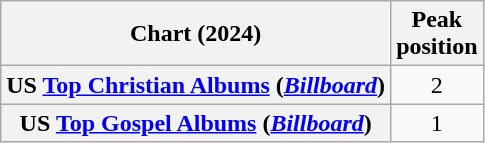<table class="wikitable sortable plainrowheaders" style="text-align:center">
<tr>
<th scope="col">Chart (2024)</th>
<th scope="col">Peak<br>position</th>
</tr>
<tr>
<th scope="row">US <a href='#'>Top Christian Albums</a> (<em><a href='#'>Billboard</a></em>)</th>
<td>2</td>
</tr>
<tr>
<th scope="row">US <a href='#'>Top Gospel Albums</a> (<em><a href='#'>Billboard</a></em>)</th>
<td>1</td>
</tr>
</table>
